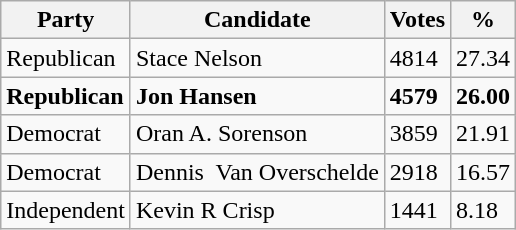<table class="wikitable">
<tr>
<th>Party</th>
<th>Candidate</th>
<th>Votes</th>
<th>%</th>
</tr>
<tr>
<td>Republican</td>
<td>Stace Nelson</td>
<td>4814</td>
<td>27.34</td>
</tr>
<tr>
<td><strong>Republican</strong></td>
<td><strong>Jon Hansen</strong></td>
<td><strong>4579</strong></td>
<td><strong>26.00</strong></td>
</tr>
<tr>
<td>Democrat</td>
<td>Oran A. Sorenson</td>
<td>3859</td>
<td>21.91</td>
</tr>
<tr>
<td>Democrat</td>
<td>Dennis  Van Overschelde</td>
<td>2918</td>
<td>16.57</td>
</tr>
<tr>
<td>Independent</td>
<td>Kevin R Crisp</td>
<td>1441</td>
<td>8.18</td>
</tr>
</table>
